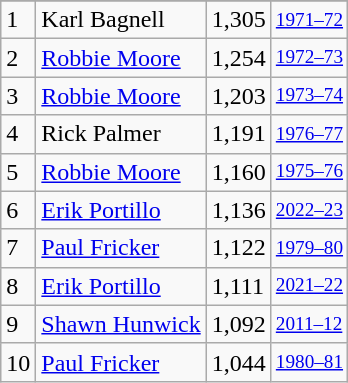<table class="wikitable">
<tr>
</tr>
<tr>
<td>1</td>
<td>Karl Bagnell</td>
<td>1,305</td>
<td style="font-size:80%;"><a href='#'>1971–72</a></td>
</tr>
<tr>
<td>2</td>
<td><a href='#'>Robbie Moore</a></td>
<td>1,254</td>
<td style="font-size:80%;"><a href='#'>1972–73</a></td>
</tr>
<tr>
<td>3</td>
<td><a href='#'>Robbie Moore</a></td>
<td>1,203</td>
<td style="font-size:80%;"><a href='#'>1973–74</a></td>
</tr>
<tr>
<td>4</td>
<td>Rick Palmer</td>
<td>1,191</td>
<td style="font-size:80%;"><a href='#'>1976–77</a></td>
</tr>
<tr>
<td>5</td>
<td><a href='#'>Robbie Moore</a></td>
<td>1,160</td>
<td style="font-size:80%;"><a href='#'>1975–76</a></td>
</tr>
<tr>
<td>6</td>
<td><a href='#'>Erik Portillo</a></td>
<td>1,136</td>
<td style="font-size:80%;"><a href='#'>2022–23</a></td>
</tr>
<tr>
<td>7</td>
<td><a href='#'>Paul Fricker</a></td>
<td>1,122</td>
<td style="font-size:80%;"><a href='#'>1979–80</a></td>
</tr>
<tr>
<td>8</td>
<td><a href='#'>Erik Portillo</a></td>
<td>1,111</td>
<td style="font-size:80%;"><a href='#'>2021–22</a></td>
</tr>
<tr>
<td>9</td>
<td><a href='#'>Shawn Hunwick</a></td>
<td>1,092</td>
<td style="font-size:80%;"><a href='#'>2011–12</a></td>
</tr>
<tr>
<td>10</td>
<td><a href='#'>Paul Fricker</a></td>
<td>1,044</td>
<td style="font-size:80%;"><a href='#'>1980–81</a></td>
</tr>
</table>
